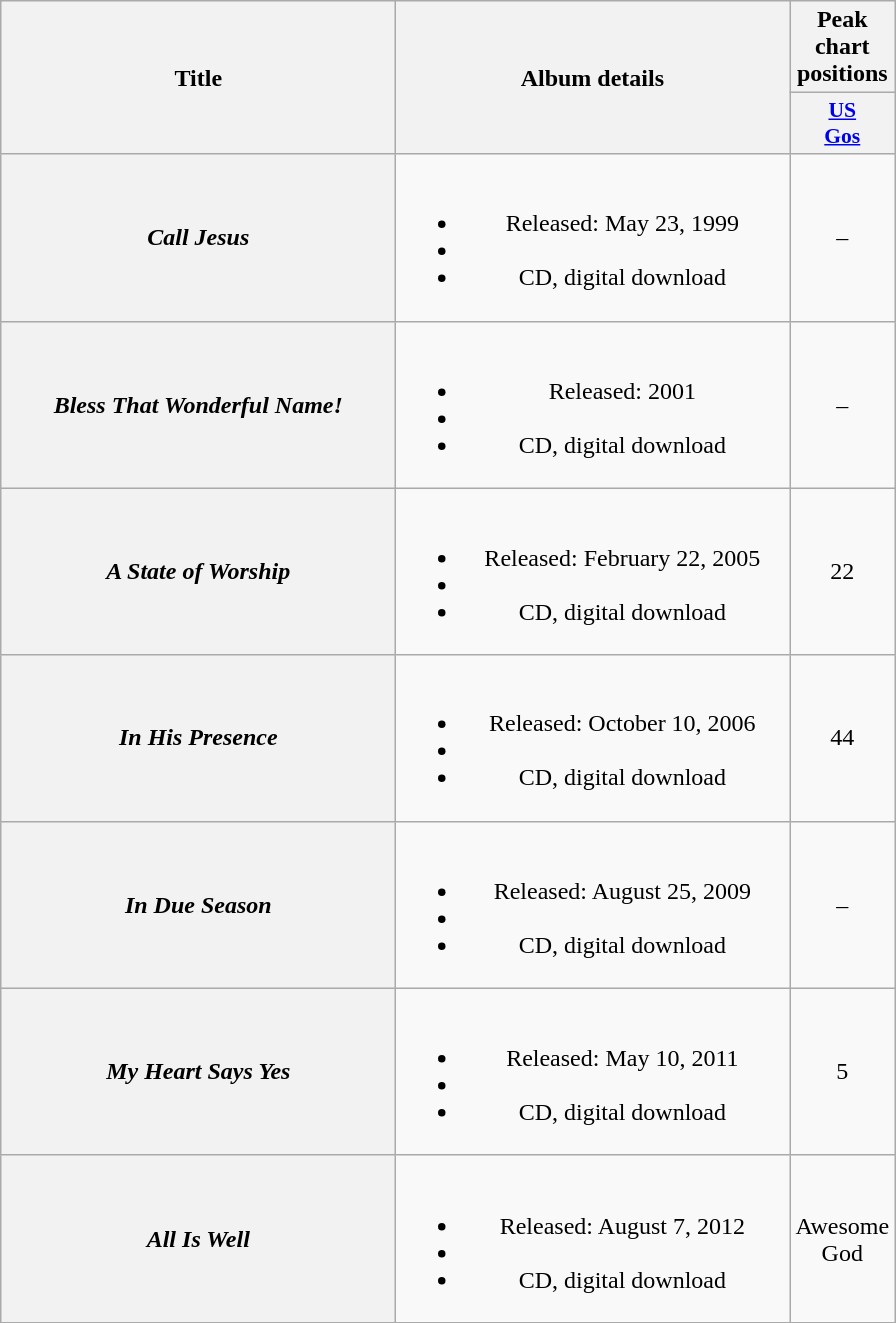<table class="wikitable plainrowheaders" style="text-align:center;">
<tr>
<th scope="col" rowspan="2" style="width:16em;">Title</th>
<th scope="col" rowspan="2" style="width:16em;">Album details</th>
<th scope="col" colspan="1">Peak chart positions</th>
</tr>
<tr>
<th style="width:3em; font-size:90%"><a href='#'>US<br>Gos</a></th>
</tr>
<tr>
<th scope="row"><em>Call Jesus</em></th>
<td><br><ul><li>Released: May 23, 1999</li><li></li><li>CD, digital download</li></ul></td>
<td>–</td>
</tr>
<tr>
<th scope="row"><em>Bless That Wonderful Name!</em></th>
<td><br><ul><li>Released: 2001</li><li></li><li>CD, digital download</li></ul></td>
<td>–</td>
</tr>
<tr>
<th scope="row"><em>A State of Worship</em></th>
<td><br><ul><li>Released: February 22, 2005</li><li></li><li>CD, digital download</li></ul></td>
<td>22</td>
</tr>
<tr>
<th scope="row"><em>In His Presence</em></th>
<td><br><ul><li>Released: October 10, 2006</li><li></li><li>CD, digital download</li></ul></td>
<td>44</td>
</tr>
<tr>
<th scope="row"><em>In Due Season</em></th>
<td><br><ul><li>Released: August 25, 2009</li><li></li><li>CD, digital download</li></ul></td>
<td>–</td>
</tr>
<tr>
<th scope="row"><em>My Heart Says Yes</em></th>
<td><br><ul><li>Released: May 10, 2011</li><li></li><li>CD, digital download</li></ul></td>
<td>5</td>
</tr>
<tr>
<th scope="row"><em>All Is Well</em></th>
<td><br><ul><li>Released: August 7, 2012</li><li></li><li>CD, digital download</li></ul></td>
<td>Awesome God</td>
</tr>
</table>
